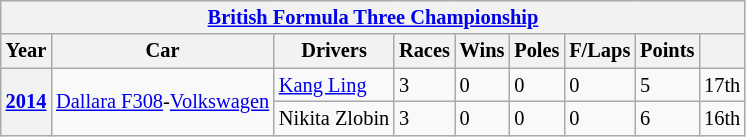<table class="wikitable" style="font-size:85%">
<tr>
<th colspan="10" align="center"><a href='#'>British Formula Three Championship</a></th>
</tr>
<tr>
<th>Year</th>
<th>Car</th>
<th>Drivers</th>
<th>Races</th>
<th>Wins</th>
<th>Poles</th>
<th>F/Laps</th>
<th>Points</th>
<th></th>
</tr>
<tr>
<th rowspan=2><a href='#'>2014</a></th>
<td rowspan="2"><a href='#'>Dallara F308</a>-<a href='#'>Volkswagen</a></td>
<td> <a href='#'>Kang Ling</a></td>
<td>3</td>
<td>0</td>
<td>0</td>
<td>0</td>
<td>5</td>
<td>17th</td>
</tr>
<tr>
<td> Nikita Zlobin</td>
<td>3</td>
<td>0</td>
<td>0</td>
<td>0</td>
<td>6</td>
<td>16th</td>
</tr>
</table>
